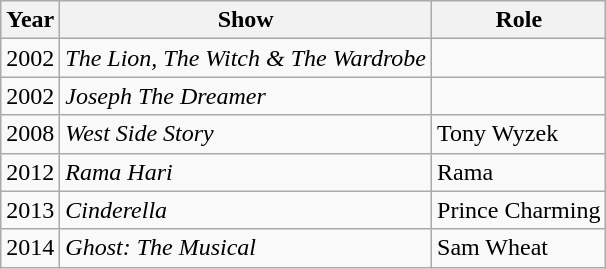<table class="wikitable">
<tr>
<th>Year</th>
<th>Show</th>
<th>Role</th>
</tr>
<tr>
<td>2002</td>
<td><em>The Lion, The Witch & The Wardrobe</em></td>
<td></td>
</tr>
<tr>
<td>2002</td>
<td><em>Joseph The Dreamer</em></td>
<td></td>
</tr>
<tr>
<td>2008</td>
<td><em>West Side Story</em></td>
<td>Tony Wyzek</td>
</tr>
<tr>
<td>2012</td>
<td><em>Rama Hari</em></td>
<td>Rama</td>
</tr>
<tr>
<td>2013</td>
<td><em>Cinderella</em></td>
<td>Prince Charming</td>
</tr>
<tr>
<td>2014</td>
<td><em>Ghost: The Musical</em></td>
<td>Sam Wheat</td>
</tr>
</table>
